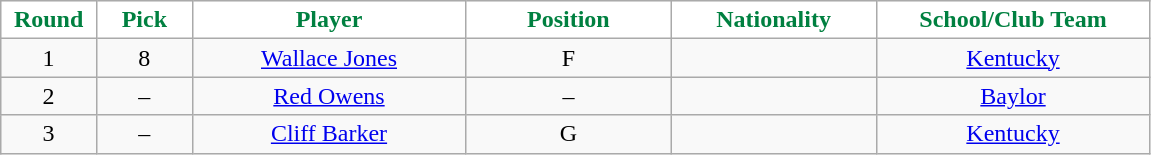<table class="wikitable sortable sortable">
<tr>
<th style="background:#FFFFFF;color:#008040;" width="7%">Round</th>
<th style="background:#FFFFFF;color:#008040;" width="7%">Pick</th>
<th style="background:#FFFFFF;color:#008040;" width="20%">Player</th>
<th style="background:#FFFFFF;color:#008040;" width="15%">Position</th>
<th style="background:#FFFFFF;color:#008040;" width="15%">Nationality</th>
<th style="background:#FFFFFF;color:#008040;" width="20%">School/Club Team</th>
</tr>
<tr style="text-align: center">
<td>1</td>
<td>8</td>
<td><a href='#'>Wallace Jones</a></td>
<td>F</td>
<td></td>
<td><a href='#'>Kentucky</a></td>
</tr>
<tr style="text-align: center">
<td>2</td>
<td>–</td>
<td><a href='#'>Red Owens</a></td>
<td>–</td>
<td></td>
<td><a href='#'>Baylor</a></td>
</tr>
<tr style="text-align: center">
<td>3</td>
<td>–</td>
<td><a href='#'>Cliff Barker</a></td>
<td>G</td>
<td></td>
<td><a href='#'>Kentucky</a></td>
</tr>
</table>
